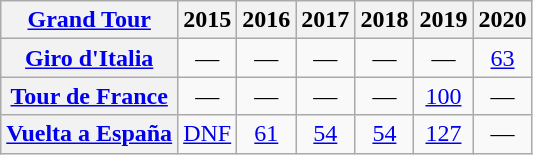<table class="wikitable plainrowheaders">
<tr>
<th scope="col"><a href='#'>Grand Tour</a></th>
<th scope="col">2015</th>
<th scope="col">2016</th>
<th scope="col">2017</th>
<th scope="col">2018</th>
<th scope="col">2019</th>
<th scope="col">2020</th>
</tr>
<tr style="text-align:center;">
<th scope="row"> <a href='#'>Giro d'Italia</a></th>
<td>—</td>
<td>—</td>
<td>—</td>
<td>—</td>
<td>—</td>
<td><a href='#'>63</a></td>
</tr>
<tr style="text-align:center;">
<th scope="row"> <a href='#'>Tour de France</a></th>
<td>—</td>
<td>—</td>
<td>—</td>
<td>—</td>
<td><a href='#'>100</a></td>
<td>—</td>
</tr>
<tr style="text-align:center;">
<th scope="row"> <a href='#'>Vuelta a España</a></th>
<td><a href='#'>DNF</a></td>
<td><a href='#'>61</a></td>
<td><a href='#'>54</a></td>
<td><a href='#'>54</a></td>
<td><a href='#'>127</a></td>
<td>—</td>
</tr>
</table>
